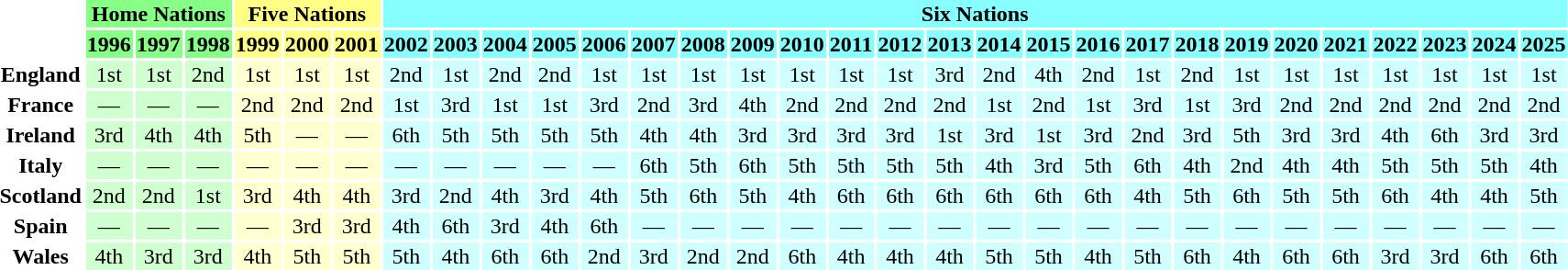<table height="17" style="height:12.75pt;text-align:center">
<tr>
<td height="17" class="xl22" style="height: 12.75pt"></td>
<td class="xl22" x:num colspan="3" bgcolor="#87FF87"><strong>Home Nations</strong></td>
<td class="xl22" x:num colspan="3" bgcolor="#FFFF87"><strong>Five Nations</strong></td>
<td colspan="24" class="xl22" bgcolor="#87FFFF" x:num><strong>Six Nations</strong></td>
</tr>
<tr height="17" style="height:12.75pt">
<td height="17" class="xl22" style="height: 12.75pt"></td>
<td class="xl22" x:num bgcolor="#87FF87"><strong>1996</strong></td>
<td class="xl22" x:num bgcolor="#87FF87"><strong>1997</strong></td>
<td class="xl22" x:num bgcolor="#87FF87"><strong>1998</strong></td>
<td class="xl22" x:num bgcolor="#FFFF87"><strong>1999</strong></td>
<td class="xl22" x:num bgcolor="#FFFF87"><strong>2000</strong></td>
<td class="xl22" x:num bgcolor="#FFFF87"><strong>2001</strong></td>
<td class="xl22" x:num bgcolor="#87FFFF"><strong>2002</strong></td>
<td class="xl22" x:num bgcolor="#87FFFF"><strong>2003</strong></td>
<td class="xl22" x:num bgcolor="#87FFFF"><strong>2004</strong></td>
<td class="xl22" x:num bgcolor="#87FFFF"><strong>2005</strong></td>
<td class="xl22" x:num bgcolor="#87FFFF"><strong>2006</strong></td>
<td class="xl22" x:num bgcolor="#87FFFF"><strong>2007</strong></td>
<td class="xl22" x:num bgcolor="#87FFFF"><strong>2008</strong></td>
<td class="xl22" x:num bgcolor="#87FFFF"><strong>2009</strong></td>
<td class="xl22" x:num bgcolor="#87FFFF"><strong>2010</strong></td>
<td class="xl22" x:num bgcolor="#87FFFF"><strong>2011</strong></td>
<td class="xl22" x:num bgcolor="#87FFFF"><strong>2012</strong></td>
<td class="xl22" x:num bgcolor="#87FFFF"><strong>2013</strong></td>
<td class="xl22" x:num bgcolor="#87FFFF"><strong>2014</strong></td>
<td class="xl22" x:num bgcolor="#87FFFF"><strong>2015</strong></td>
<td class="xl22" x:num bgcolor="#87FFFF"><strong>2016</strong></td>
<td class="xl22" x:num bgcolor="#87FFFF"><strong>2017</strong></td>
<td class="xl22" x:num bgcolor="#87FFFF"><strong>2018</strong></td>
<td class="xl22" x:num bgcolor="#87FFFF"><strong>2019</strong></td>
<td class="xl22" x:num bgcolor="#87FFFF"><strong>2020</strong></td>
<td class="xl22" x:num bgcolor="#87FFFF"><strong>2021</strong></td>
<td class="xl22" x:num bgcolor="#87FFFF"><strong>2022</strong></td>
<td class="xl22" x:num bgcolor="#87FFFF"><strong>2023</strong></td>
<td class="xl22" x:num bgcolor="#87FFFF"><strong>2024</strong></td>
<td class="xl22" x:num bgcolor="#87FFFF"><strong>2025</strong></td>
</tr>
<tr height="17" style="height:12.75pt">
<td height="17" class="xl22" style="height: 12.75pt"><strong>England</strong></td>
<td bgcolor="#D0FFD0">1st</td>
<td bgcolor="#D0FFD0">1st</td>
<td bgcolor="#D0FFD0">2nd</td>
<td bgcolor="#FFFFD0">1st</td>
<td bgcolor="#FFFFD0">1st</td>
<td bgcolor="#FFFFD0">1st</td>
<td bgcolor="#D0FFFF">2nd</td>
<td bgcolor="#D0FFFF">1st</td>
<td bgcolor="#D0FFFF">2nd</td>
<td bgcolor="#D0FFFF">2nd</td>
<td bgcolor="#D0FFFF">1st</td>
<td bgcolor="#D0FFFF">1st</td>
<td bgcolor="#D0FFFF">1st</td>
<td bgcolor="#D0FFFF">1st</td>
<td bgcolor="#D0FFFF">1st</td>
<td bgcolor="#D0FFFF">1st</td>
<td bgcolor="#D0FFFF">1st</td>
<td bgcolor="#D0FFFF">3rd</td>
<td bgcolor="#D0FFFF">2nd</td>
<td bgcolor="#D0FFFF">4th</td>
<td bgcolor="#D0FFFF">2nd</td>
<td bgcolor="#D0FFFF">1st</td>
<td bgcolor="#D0FFFF">2nd</td>
<td bgcolor="#D0FFFF">1st</td>
<td bgcolor="#D0FFFF">1st</td>
<td bgcolor="#D0FFFF">1st</td>
<td bgcolor="#D0FFFF">1st</td>
<td bgcolor="#D0FFFF">1st</td>
<td bgcolor="#D0FFFF">1st</td>
<td bgcolor="#D0FFFF">1st</td>
</tr>
<tr height="17" style="height:12.75pt">
<td height="17" class="xl22" style="height: 12.75pt"><strong>France</strong></td>
<td bgcolor="#D0FFD0">—</td>
<td bgcolor="#D0FFD0">—</td>
<td bgcolor="#D0FFD0">—</td>
<td bgcolor="#FFFFD0">2nd</td>
<td bgcolor="#FFFFD0">2nd</td>
<td bgcolor="#FFFFD0">2nd</td>
<td bgcolor="#D0FFFF">1st</td>
<td bgcolor="#D0FFFF">3rd</td>
<td bgcolor="#D0FFFF">1st</td>
<td bgcolor="#D0FFFF">1st</td>
<td bgcolor="#D0FFFF">3rd</td>
<td bgcolor="#D0FFFF">2nd</td>
<td bgcolor="#D0FFFF">3rd</td>
<td bgcolor="#D0FFFF">4th</td>
<td bgcolor="#D0FFFF">2nd</td>
<td bgcolor="#D0FFFF">2nd</td>
<td bgcolor="#D0FFFF">2nd</td>
<td bgcolor="#D0FFFF">2nd</td>
<td bgcolor="#D0FFFF">1st</td>
<td bgcolor="#D0FFFF">2nd</td>
<td bgcolor="#D0FFFF">1st</td>
<td bgcolor="#D0FFFF">3rd</td>
<td bgcolor="#D0FFFF">1st</td>
<td bgcolor="#D0FFFF">3rd</td>
<td bgcolor="#D0FFFF">2nd</td>
<td bgcolor="#D0FFFF">2nd</td>
<td bgcolor="#D0FFFF">2nd</td>
<td bgcolor="#D0FFFF">2nd</td>
<td bgcolor="#D0FFFF">2nd</td>
<td bgcolor="#D0FFFF">2nd</td>
</tr>
<tr height="17" style="height:12.75pt">
<td height="17" class="xl22" style="height: 12.75pt"><strong>Ireland</strong></td>
<td bgcolor="#D0FFD0">3rd</td>
<td bgcolor="#D0FFD0">4th</td>
<td bgcolor="#D0FFD0">4th</td>
<td bgcolor="#FFFFD0">5th</td>
<td bgcolor="#FFFFD0">—</td>
<td bgcolor="#FFFFD0">—</td>
<td bgcolor="#D0FFFF">6th</td>
<td bgcolor="#D0FFFF">5th</td>
<td bgcolor="#D0FFFF">5th</td>
<td bgcolor="#D0FFFF">5th</td>
<td bgcolor="#D0FFFF">5th</td>
<td bgcolor="#D0FFFF">4th</td>
<td bgcolor="#D0FFFF">4th</td>
<td bgcolor="#D0FFFF">3rd</td>
<td bgcolor="#D0FFFF">3rd</td>
<td bgcolor="#D0FFFF">3rd</td>
<td bgcolor="#D0FFFF">3rd</td>
<td bgcolor="#D0FFFF">1st</td>
<td bgcolor="#D0FFFF">3rd</td>
<td bgcolor="#D0FFFF">1st</td>
<td bgcolor="#D0FFFF">3rd</td>
<td bgcolor="#D0FFFF">2nd</td>
<td bgcolor="#D0FFFF">3rd</td>
<td bgcolor="#D0FFFF">5th</td>
<td bgcolor="#D0FFFF">3rd</td>
<td bgcolor="#D0FFFF">3rd</td>
<td bgcolor="#D0FFFF">4th</td>
<td bgcolor="#D0FFFF">6th</td>
<td bgcolor="#D0FFFF">3rd</td>
<td bgcolor="#D0FFFF">3rd</td>
</tr>
<tr height="17" style="height:12.75pt">
<td height="17" class="xl22" style="height: 12.75pt"><strong>Italy</strong></td>
<td bgcolor="#D0FFD0">—</td>
<td bgcolor="#D0FFD0">—</td>
<td bgcolor="#D0FFD0">—</td>
<td bgcolor="#FFFFD0">—</td>
<td bgcolor="#FFFFD0">—</td>
<td bgcolor="#FFFFD0">—</td>
<td bgcolor="#D0FFFF">—</td>
<td bgcolor="#D0FFFF">—</td>
<td bgcolor="#D0FFFF">—</td>
<td bgcolor="#D0FFFF">—</td>
<td bgcolor="#D0FFFF">—</td>
<td bgcolor="#D0FFFF">6th</td>
<td bgcolor="#D0FFFF">5th</td>
<td bgcolor="#D0FFFF">6th</td>
<td bgcolor="#D0FFFF">5th</td>
<td bgcolor="#D0FFFF">5th</td>
<td bgcolor="#D0FFFF">5th</td>
<td bgcolor="#D0FFFF">5th</td>
<td bgcolor="#D0FFFF">4th</td>
<td bgcolor="#D0FFFF">3rd</td>
<td bgcolor="#D0FFFF">5th</td>
<td bgcolor="#D0FFFF">6th</td>
<td bgcolor="#D0FFFF">4th</td>
<td bgcolor="#D0FFFF">2nd</td>
<td bgcolor="#D0FFFF">4th</td>
<td bgcolor="#D0FFFF">4th</td>
<td bgcolor="#D0FFFF">5th</td>
<td bgcolor="#D0FFFF">5th</td>
<td bgcolor="#D0FFFF">5th</td>
<td bgcolor="#D0FFFF">4th</td>
</tr>
<tr height="17" style="height:12.75pt">
<td height="17" class="xl22" style="height: 12.75pt"><strong>Scotland</strong></td>
<td bgcolor="#D0FFD0">2nd</td>
<td bgcolor="#D0FFD0">2nd</td>
<td bgcolor="#D0FFD0">1st</td>
<td bgcolor="#FFFFD0">3rd</td>
<td bgcolor="#FFFFD0">4th</td>
<td bgcolor="#FFFFD0">4th</td>
<td bgcolor="#D0FFFF">3rd</td>
<td bgcolor="#D0FFFF">2nd</td>
<td bgcolor="#D0FFFF">4th</td>
<td bgcolor="#D0FFFF">3rd</td>
<td bgcolor="#D0FFFF">4th</td>
<td bgcolor="#D0FFFF">5th</td>
<td bgcolor="#D0FFFF">6th</td>
<td bgcolor="#D0FFFF">5th</td>
<td bgcolor="#D0FFFF">4th</td>
<td bgcolor="#D0FFFF">6th</td>
<td bgcolor="#D0FFFF">6th</td>
<td bgcolor="#D0FFFF">6th</td>
<td bgcolor="#D0FFFF">6th</td>
<td bgcolor="#D0FFFF">6th</td>
<td bgcolor="#D0FFFF">6th</td>
<td bgcolor="#D0FFFF">4th</td>
<td bgcolor="#D0FFFF">5th</td>
<td bgcolor="#D0FFFF">6th</td>
<td bgcolor="#D0FFFF">5th</td>
<td bgcolor="#D0FFFF">5th</td>
<td bgcolor="#D0FFFF">6th</td>
<td bgcolor="#D0FFFF">4th</td>
<td bgcolor="#D0FFFF">4th</td>
<td bgcolor="#D0FFFF">5th</td>
</tr>
<tr height="17" style="height:12.75pt">
<td height="17" class="xl22" style="height: 12.75pt"><strong>Spain</strong></td>
<td bgcolor="#D0FFD0">—</td>
<td bgcolor="#D0FFD0">—</td>
<td bgcolor="#D0FFD0">—</td>
<td bgcolor="#FFFFD0">—</td>
<td bgcolor="#FFFFD0">3rd</td>
<td bgcolor="#FFFFD0">3rd</td>
<td bgcolor="#D0FFFF">4th</td>
<td bgcolor="#D0FFFF">6th</td>
<td bgcolor="#D0FFFF">3rd</td>
<td bgcolor="#D0FFFF">4th</td>
<td bgcolor="#D0FFFF">6th</td>
<td bgcolor="#D0FFFF">—</td>
<td bgcolor="#D0FFFF">—</td>
<td bgcolor="#D0FFFF">—</td>
<td bgcolor="#D0FFFF">—</td>
<td bgcolor="#D0FFFF">—</td>
<td bgcolor="#D0FFFF">—</td>
<td bgcolor="#D0FFFF">—</td>
<td bgcolor="#D0FFFF">—</td>
<td bgcolor="#D0FFFF">—</td>
<td bgcolor="#D0FFFF">—</td>
<td bgcolor="#D0FFFF">—</td>
<td bgcolor="#D0FFFF">—</td>
<td bgcolor="#D0FFFF">—</td>
<td bgcolor="#D0FFFF">—</td>
<td bgcolor="#D0FFFF">—</td>
<td bgcolor="#D0FFFF">—</td>
<td bgcolor="#D0FFFF">—</td>
<td bgcolor="#D0FFFF">—</td>
<td bgcolor="#D0FFFF">—</td>
</tr>
<tr height="17" style="height:12.75pt">
<td height="17" class="xl22" style="height: 12.75pt"><strong>Wales</strong></td>
<td bgcolor="#D0FFD0">4th</td>
<td bgcolor="#D0FFD0">3rd</td>
<td bgcolor="#D0FFD0">3rd</td>
<td bgcolor="#FFFFD0">4th</td>
<td bgcolor="#FFFFD0">5th</td>
<td bgcolor="#FFFFD0">5th</td>
<td bgcolor="#D0FFFF">5th</td>
<td bgcolor="#D0FFFF">4th</td>
<td bgcolor="#D0FFFF">6th</td>
<td bgcolor="#D0FFFF">6th</td>
<td bgcolor="#D0FFFF">2nd</td>
<td bgcolor="#D0FFFF">3rd</td>
<td bgcolor="#D0FFFF">2nd</td>
<td bgcolor="#D0FFFF">2nd</td>
<td bgcolor="#D0FFFF">6th</td>
<td bgcolor="#D0FFFF">4th</td>
<td bgcolor="#D0FFFF">4th</td>
<td bgcolor="#D0FFFF">4th</td>
<td bgcolor="#D0FFFF">5th</td>
<td bgcolor="#D0FFFF">5th</td>
<td bgcolor="#D0FFFF">4th</td>
<td bgcolor="#D0FFFF">5th</td>
<td bgcolor="#D0FFFF">6th</td>
<td bgcolor="#D0FFFF">4th</td>
<td bgcolor="#D0FFFF">6th</td>
<td bgcolor="#D0FFFF">6th</td>
<td bgcolor="#D0FFFF">3rd</td>
<td bgcolor="#D0FFFF">3rd</td>
<td bgcolor="#D0FFFF">6th</td>
<td bgcolor="#D0FFFF">6th</td>
</tr>
</table>
